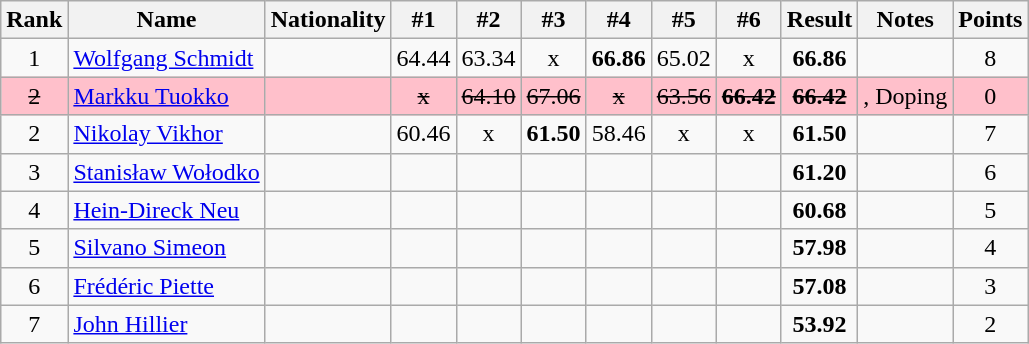<table class="wikitable sortable" style="text-align:center">
<tr>
<th>Rank</th>
<th>Name</th>
<th>Nationality</th>
<th>#1</th>
<th>#2</th>
<th>#3</th>
<th>#4</th>
<th>#5</th>
<th>#6</th>
<th>Result</th>
<th>Notes</th>
<th>Points</th>
</tr>
<tr>
<td>1</td>
<td align=left><a href='#'>Wolfgang Schmidt</a></td>
<td align=left></td>
<td>64.44</td>
<td>63.34</td>
<td>x</td>
<td><strong>66.86</strong></td>
<td>65.02</td>
<td>x</td>
<td><strong>66.86</strong></td>
<td></td>
<td>8</td>
</tr>
<tr bgcolor=pink>
<td><s>2</s></td>
<td align=left><a href='#'>Markku Tuokko</a></td>
<td align=left></td>
<td><s>x</s></td>
<td><s>64.10</s></td>
<td><s>67.06</s></td>
<td><s>x</s></td>
<td><s>63.56</s></td>
<td><s><strong>66.42</strong></s></td>
<td><s><strong>66.42</strong></s></td>
<td>, Doping</td>
<td>0</td>
</tr>
<tr>
<td>2</td>
<td align=left><a href='#'>Nikolay Vikhor</a></td>
<td align=left></td>
<td>60.46</td>
<td>x</td>
<td><strong>61.50</strong></td>
<td>58.46</td>
<td>x</td>
<td>x</td>
<td><strong>61.50</strong></td>
<td></td>
<td>7</td>
</tr>
<tr>
<td>3</td>
<td align=left><a href='#'>Stanisław Wołodko</a></td>
<td align=left></td>
<td></td>
<td></td>
<td></td>
<td></td>
<td></td>
<td></td>
<td><strong>61.20</strong></td>
<td></td>
<td>6</td>
</tr>
<tr>
<td>4</td>
<td align=left><a href='#'>Hein-Direck Neu</a></td>
<td align=left></td>
<td></td>
<td></td>
<td></td>
<td></td>
<td></td>
<td></td>
<td><strong>60.68</strong></td>
<td></td>
<td>5</td>
</tr>
<tr>
<td>5</td>
<td align=left><a href='#'>Silvano Simeon</a></td>
<td align=left></td>
<td></td>
<td></td>
<td></td>
<td></td>
<td></td>
<td></td>
<td><strong>57.98</strong></td>
<td></td>
<td>4</td>
</tr>
<tr>
<td>6</td>
<td align=left><a href='#'>Frédéric Piette</a></td>
<td align=left></td>
<td></td>
<td></td>
<td></td>
<td></td>
<td></td>
<td></td>
<td><strong>57.08</strong></td>
<td></td>
<td>3</td>
</tr>
<tr>
<td>7</td>
<td align=left><a href='#'>John Hillier</a></td>
<td align=left></td>
<td></td>
<td></td>
<td></td>
<td></td>
<td></td>
<td></td>
<td><strong>53.92</strong></td>
<td></td>
<td>2</td>
</tr>
</table>
